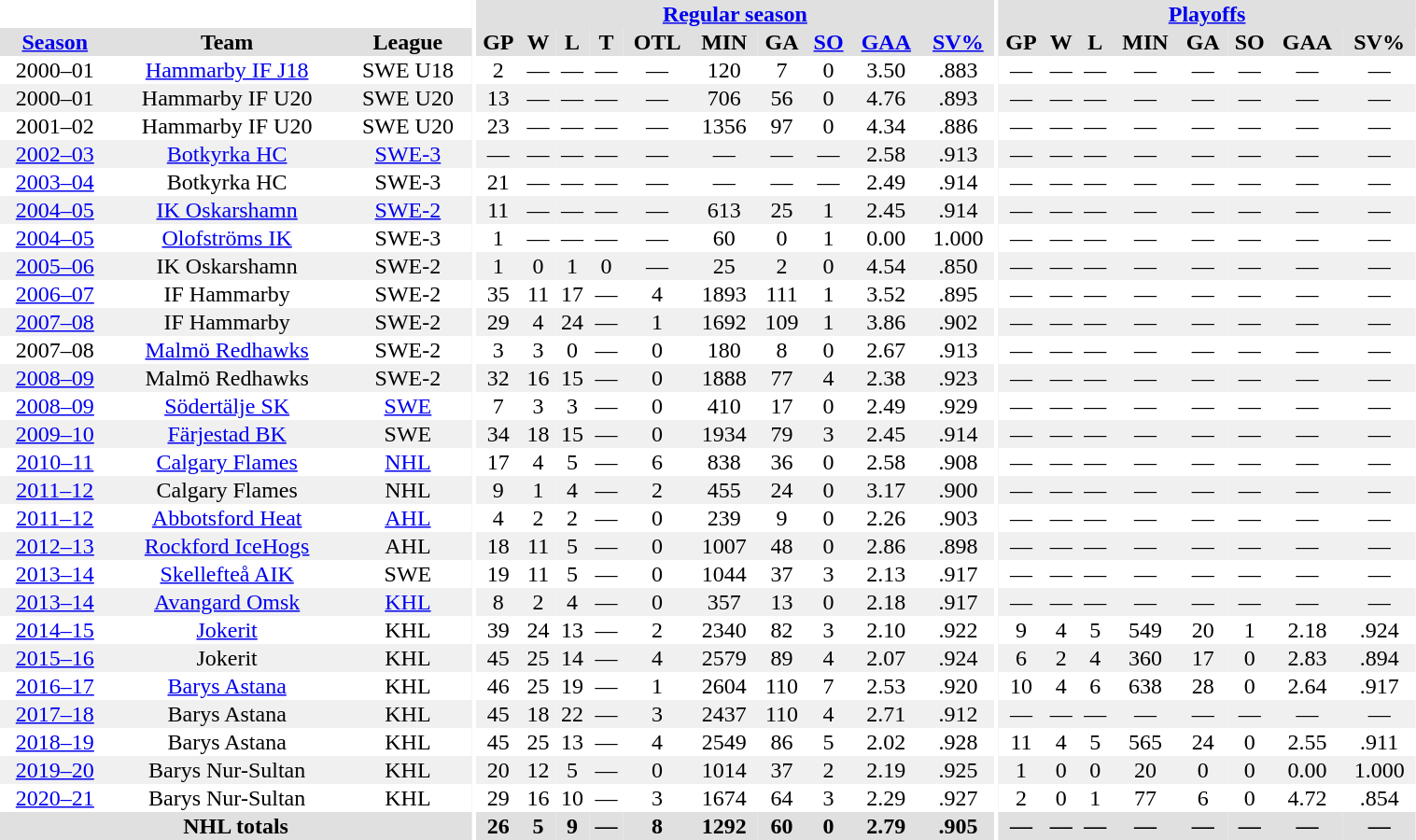<table border="0" cellpadding="1" cellspacing="0" style="width:80%; text-align:center;">
<tr bgcolor="#e0e0e0">
<th colspan="3" bgcolor="#ffffff"></th>
<th rowspan="99" bgcolor="#ffffff"></th>
<th colspan="10" bgcolor="#e0e0e0"><a href='#'>Regular season</a></th>
<th rowspan="99" bgcolor="#ffffff"></th>
<th colspan="8" bgcolor="#e0e0e0"><a href='#'>Playoffs</a></th>
</tr>
<tr bgcolor="#e0e0e0">
<th><a href='#'>Season</a></th>
<th>Team</th>
<th>League</th>
<th>GP</th>
<th>W</th>
<th>L</th>
<th>T</th>
<th>OTL</th>
<th>MIN</th>
<th>GA</th>
<th><a href='#'>SO</a></th>
<th><a href='#'>GAA</a></th>
<th><a href='#'>SV%</a></th>
<th>GP</th>
<th>W</th>
<th>L</th>
<th>MIN</th>
<th>GA</th>
<th>SO</th>
<th>GAA</th>
<th>SV%</th>
</tr>
<tr>
<td>2000–01</td>
<td><a href='#'>Hammarby IF J18</a></td>
<td>SWE U18</td>
<td>2</td>
<td>—</td>
<td>—</td>
<td>—</td>
<td>—</td>
<td>120</td>
<td>7</td>
<td>0</td>
<td>3.50</td>
<td>.883</td>
<td>—</td>
<td>—</td>
<td>—</td>
<td>—</td>
<td>—</td>
<td>—</td>
<td>—</td>
<td>—</td>
</tr>
<tr bgcolor="#f0f0f0">
<td>2000–01</td>
<td>Hammarby IF U20</td>
<td>SWE U20</td>
<td>13</td>
<td>—</td>
<td>—</td>
<td>—</td>
<td>—</td>
<td>706</td>
<td>56</td>
<td>0</td>
<td>4.76</td>
<td>.893</td>
<td>—</td>
<td>—</td>
<td>—</td>
<td>—</td>
<td>—</td>
<td>—</td>
<td>—</td>
<td>—</td>
</tr>
<tr>
<td>2001–02</td>
<td>Hammarby IF U20</td>
<td>SWE U20</td>
<td>23</td>
<td>—</td>
<td>—</td>
<td>—</td>
<td>—</td>
<td>1356</td>
<td>97</td>
<td>0</td>
<td>4.34</td>
<td>.886</td>
<td>—</td>
<td>—</td>
<td>—</td>
<td>—</td>
<td>—</td>
<td>—</td>
<td>—</td>
<td>—</td>
</tr>
<tr bgcolor="#f0f0f0">
<td><a href='#'>2002–03</a></td>
<td><a href='#'>Botkyrka HC</a></td>
<td><a href='#'>SWE-3</a></td>
<td>—</td>
<td>—</td>
<td>—</td>
<td>—</td>
<td>—</td>
<td>—</td>
<td>—</td>
<td>—</td>
<td>2.58</td>
<td>.913</td>
<td>—</td>
<td>—</td>
<td>—</td>
<td>—</td>
<td>—</td>
<td>—</td>
<td>—</td>
<td>—</td>
</tr>
<tr>
<td><a href='#'>2003–04</a></td>
<td>Botkyrka HC</td>
<td>SWE-3</td>
<td>21</td>
<td>—</td>
<td>—</td>
<td>—</td>
<td>—</td>
<td>—</td>
<td>—</td>
<td>—</td>
<td>2.49</td>
<td>.914</td>
<td>—</td>
<td>—</td>
<td>—</td>
<td>—</td>
<td>—</td>
<td>—</td>
<td>—</td>
<td>—</td>
</tr>
<tr bgcolor="#f0f0f0">
<td><a href='#'>2004–05</a></td>
<td><a href='#'>IK Oskarshamn</a></td>
<td><a href='#'>SWE-2</a></td>
<td>11</td>
<td>—</td>
<td>—</td>
<td>—</td>
<td>—</td>
<td>613</td>
<td>25</td>
<td>1</td>
<td>2.45</td>
<td>.914</td>
<td>—</td>
<td>—</td>
<td>—</td>
<td>—</td>
<td>—</td>
<td>—</td>
<td>—</td>
<td>—</td>
</tr>
<tr>
<td><a href='#'>2004–05</a></td>
<td><a href='#'>Olofströms IK</a></td>
<td>SWE-3</td>
<td>1</td>
<td>—</td>
<td>—</td>
<td>—</td>
<td>—</td>
<td>60</td>
<td>0</td>
<td>1</td>
<td>0.00</td>
<td>1.000</td>
<td>—</td>
<td>—</td>
<td>—</td>
<td>—</td>
<td>—</td>
<td>—</td>
<td>—</td>
<td>—</td>
</tr>
<tr bgcolor="#f0f0f0">
<td><a href='#'>2005–06</a></td>
<td>IK Oskarshamn</td>
<td>SWE-2</td>
<td>1</td>
<td>0</td>
<td>1</td>
<td>0</td>
<td>—</td>
<td>25</td>
<td>2</td>
<td>0</td>
<td>4.54</td>
<td>.850</td>
<td>—</td>
<td>—</td>
<td>—</td>
<td>—</td>
<td>—</td>
<td>—</td>
<td>—</td>
<td>—</td>
</tr>
<tr>
<td><a href='#'>2006–07</a></td>
<td>IF Hammarby</td>
<td>SWE-2</td>
<td>35</td>
<td>11</td>
<td>17</td>
<td>—</td>
<td>4</td>
<td>1893</td>
<td>111</td>
<td>1</td>
<td>3.52</td>
<td>.895</td>
<td>—</td>
<td>—</td>
<td>—</td>
<td>—</td>
<td>—</td>
<td>—</td>
<td>—</td>
<td>—</td>
</tr>
<tr bgcolor="#f0f0f0">
<td><a href='#'>2007–08</a></td>
<td>IF Hammarby</td>
<td>SWE-2</td>
<td>29</td>
<td>4</td>
<td>24</td>
<td>—</td>
<td>1</td>
<td>1692</td>
<td>109</td>
<td>1</td>
<td>3.86</td>
<td>.902</td>
<td>—</td>
<td>—</td>
<td>—</td>
<td>—</td>
<td>—</td>
<td>—</td>
<td>—</td>
<td>—</td>
</tr>
<tr>
<td>2007–08</td>
<td><a href='#'>Malmö Redhawks</a></td>
<td>SWE-2</td>
<td>3</td>
<td>3</td>
<td>0</td>
<td>—</td>
<td>0</td>
<td>180</td>
<td>8</td>
<td>0</td>
<td>2.67</td>
<td>.913</td>
<td>—</td>
<td>—</td>
<td>—</td>
<td>—</td>
<td>—</td>
<td>—</td>
<td>—</td>
<td>—</td>
</tr>
<tr bgcolor="#f0f0f0">
<td><a href='#'>2008–09</a></td>
<td>Malmö Redhawks</td>
<td>SWE-2</td>
<td>32</td>
<td>16</td>
<td>15</td>
<td>—</td>
<td>0</td>
<td>1888</td>
<td>77</td>
<td>4</td>
<td>2.38</td>
<td>.923</td>
<td>—</td>
<td>—</td>
<td>—</td>
<td>—</td>
<td>—</td>
<td>—</td>
<td>—</td>
<td>—</td>
</tr>
<tr>
<td><a href='#'>2008–09</a></td>
<td><a href='#'>Södertälje SK</a></td>
<td><a href='#'>SWE</a></td>
<td>7</td>
<td>3</td>
<td>3</td>
<td>—</td>
<td>0</td>
<td>410</td>
<td>17</td>
<td>0</td>
<td>2.49</td>
<td>.929</td>
<td>—</td>
<td>—</td>
<td>—</td>
<td>—</td>
<td>—</td>
<td>—</td>
<td>—</td>
<td>—</td>
</tr>
<tr bgcolor="#f0f0f0">
<td><a href='#'>2009–10</a></td>
<td><a href='#'>Färjestad BK</a></td>
<td>SWE</td>
<td>34</td>
<td>18</td>
<td>15</td>
<td>—</td>
<td>0</td>
<td>1934</td>
<td>79</td>
<td>3</td>
<td>2.45</td>
<td>.914</td>
<td>—</td>
<td>—</td>
<td>—</td>
<td>—</td>
<td>—</td>
<td>—</td>
<td>—</td>
<td>—</td>
</tr>
<tr>
<td><a href='#'>2010–11</a></td>
<td><a href='#'>Calgary Flames</a></td>
<td><a href='#'>NHL</a></td>
<td>17</td>
<td>4</td>
<td>5</td>
<td>—</td>
<td>6</td>
<td>838</td>
<td>36</td>
<td>0</td>
<td>2.58</td>
<td>.908</td>
<td>—</td>
<td>—</td>
<td>—</td>
<td>—</td>
<td>—</td>
<td>—</td>
<td>—</td>
<td>—</td>
</tr>
<tr bgcolor="#f0f0f0">
<td><a href='#'>2011–12</a></td>
<td>Calgary Flames</td>
<td>NHL</td>
<td>9</td>
<td>1</td>
<td>4</td>
<td>—</td>
<td>2</td>
<td>455</td>
<td>24</td>
<td>0</td>
<td>3.17</td>
<td>.900</td>
<td>—</td>
<td>—</td>
<td>—</td>
<td>—</td>
<td>—</td>
<td>—</td>
<td>—</td>
<td>—</td>
</tr>
<tr>
<td><a href='#'>2011–12</a></td>
<td><a href='#'>Abbotsford Heat</a></td>
<td><a href='#'>AHL</a></td>
<td>4</td>
<td>2</td>
<td>2</td>
<td>—</td>
<td>0</td>
<td>239</td>
<td>9</td>
<td>0</td>
<td>2.26</td>
<td>.903</td>
<td>—</td>
<td>—</td>
<td>—</td>
<td>—</td>
<td>—</td>
<td>—</td>
<td>—</td>
<td>—</td>
</tr>
<tr bgcolor="#f0f0f0">
<td><a href='#'>2012–13</a></td>
<td><a href='#'>Rockford IceHogs</a></td>
<td>AHL</td>
<td>18</td>
<td>11</td>
<td>5</td>
<td>—</td>
<td>0</td>
<td>1007</td>
<td>48</td>
<td>0</td>
<td>2.86</td>
<td>.898</td>
<td>—</td>
<td>—</td>
<td>—</td>
<td>—</td>
<td>—</td>
<td>—</td>
<td>—</td>
<td>—</td>
</tr>
<tr>
<td><a href='#'>2013–14</a></td>
<td><a href='#'>Skellefteå AIK</a></td>
<td>SWE</td>
<td>19</td>
<td>11</td>
<td>5</td>
<td>—</td>
<td>0</td>
<td>1044</td>
<td>37</td>
<td>3</td>
<td>2.13</td>
<td>.917</td>
<td>—</td>
<td>—</td>
<td>—</td>
<td>—</td>
<td>—</td>
<td>—</td>
<td>—</td>
<td>—</td>
</tr>
<tr bgcolor="#f0f0f0">
<td><a href='#'>2013–14</a></td>
<td><a href='#'>Avangard Omsk</a></td>
<td><a href='#'>KHL</a></td>
<td>8</td>
<td>2</td>
<td>4</td>
<td>—</td>
<td>0</td>
<td>357</td>
<td>13</td>
<td>0</td>
<td>2.18</td>
<td>.917</td>
<td>—</td>
<td>—</td>
<td>—</td>
<td>—</td>
<td>—</td>
<td>—</td>
<td>—</td>
<td>—</td>
</tr>
<tr>
<td><a href='#'>2014–15</a></td>
<td><a href='#'>Jokerit</a></td>
<td>KHL</td>
<td>39</td>
<td>24</td>
<td>13</td>
<td>—</td>
<td>2</td>
<td>2340</td>
<td>82</td>
<td>3</td>
<td>2.10</td>
<td>.922</td>
<td>9</td>
<td>4</td>
<td>5</td>
<td>549</td>
<td>20</td>
<td>1</td>
<td>2.18</td>
<td>.924</td>
</tr>
<tr bgcolor="#f0f0f0">
<td><a href='#'>2015–16</a></td>
<td>Jokerit</td>
<td>KHL</td>
<td>45</td>
<td>25</td>
<td>14</td>
<td>—</td>
<td>4</td>
<td>2579</td>
<td>89</td>
<td>4</td>
<td>2.07</td>
<td>.924</td>
<td>6</td>
<td>2</td>
<td>4</td>
<td>360</td>
<td>17</td>
<td>0</td>
<td>2.83</td>
<td>.894</td>
</tr>
<tr>
<td><a href='#'>2016–17</a></td>
<td><a href='#'>Barys Astana</a></td>
<td>KHL</td>
<td>46</td>
<td>25</td>
<td>19</td>
<td>—</td>
<td>1</td>
<td>2604</td>
<td>110</td>
<td>7</td>
<td>2.53</td>
<td>.920</td>
<td>10</td>
<td>4</td>
<td>6</td>
<td>638</td>
<td>28</td>
<td>0</td>
<td>2.64</td>
<td>.917</td>
</tr>
<tr bgcolor="#f0f0f0">
<td><a href='#'>2017–18</a></td>
<td>Barys Astana</td>
<td>KHL</td>
<td>45</td>
<td>18</td>
<td>22</td>
<td>—</td>
<td>3</td>
<td>2437</td>
<td>110</td>
<td>4</td>
<td>2.71</td>
<td>.912</td>
<td>—</td>
<td>—</td>
<td>—</td>
<td>—</td>
<td>—</td>
<td>—</td>
<td>—</td>
<td>—</td>
</tr>
<tr>
<td><a href='#'>2018–19</a></td>
<td>Barys Astana</td>
<td>KHL</td>
<td>45</td>
<td>25</td>
<td>13</td>
<td>—</td>
<td>4</td>
<td>2549</td>
<td>86</td>
<td>5</td>
<td>2.02</td>
<td>.928</td>
<td>11</td>
<td>4</td>
<td>5</td>
<td>565</td>
<td>24</td>
<td>0</td>
<td>2.55</td>
<td>.911</td>
</tr>
<tr bgcolor="#f0f0f0">
<td><a href='#'>2019–20</a></td>
<td>Barys Nur-Sultan</td>
<td>KHL</td>
<td>20</td>
<td>12</td>
<td>5</td>
<td>—</td>
<td>0</td>
<td>1014</td>
<td>37</td>
<td>2</td>
<td>2.19</td>
<td>.925</td>
<td>1</td>
<td>0</td>
<td>0</td>
<td>20</td>
<td>0</td>
<td>0</td>
<td>0.00</td>
<td>1.000</td>
</tr>
<tr>
<td><a href='#'>2020–21</a></td>
<td>Barys Nur-Sultan</td>
<td>KHL</td>
<td>29</td>
<td>16</td>
<td>10</td>
<td>—</td>
<td>3</td>
<td>1674</td>
<td>64</td>
<td>3</td>
<td>2.29</td>
<td>.927</td>
<td>2</td>
<td>0</td>
<td>1</td>
<td>77</td>
<td>6</td>
<td>0</td>
<td>4.72</td>
<td>.854</td>
</tr>
<tr bgcolor="#e0e0e0">
<th colspan="3">NHL totals</th>
<th>26</th>
<th>5</th>
<th>9</th>
<th>—</th>
<th>8</th>
<th>1292</th>
<th>60</th>
<th>0</th>
<th>2.79</th>
<th>.905</th>
<th>—</th>
<th>—</th>
<th>—</th>
<th>—</th>
<th>—</th>
<th>—</th>
<th>—</th>
<th>—</th>
</tr>
</table>
